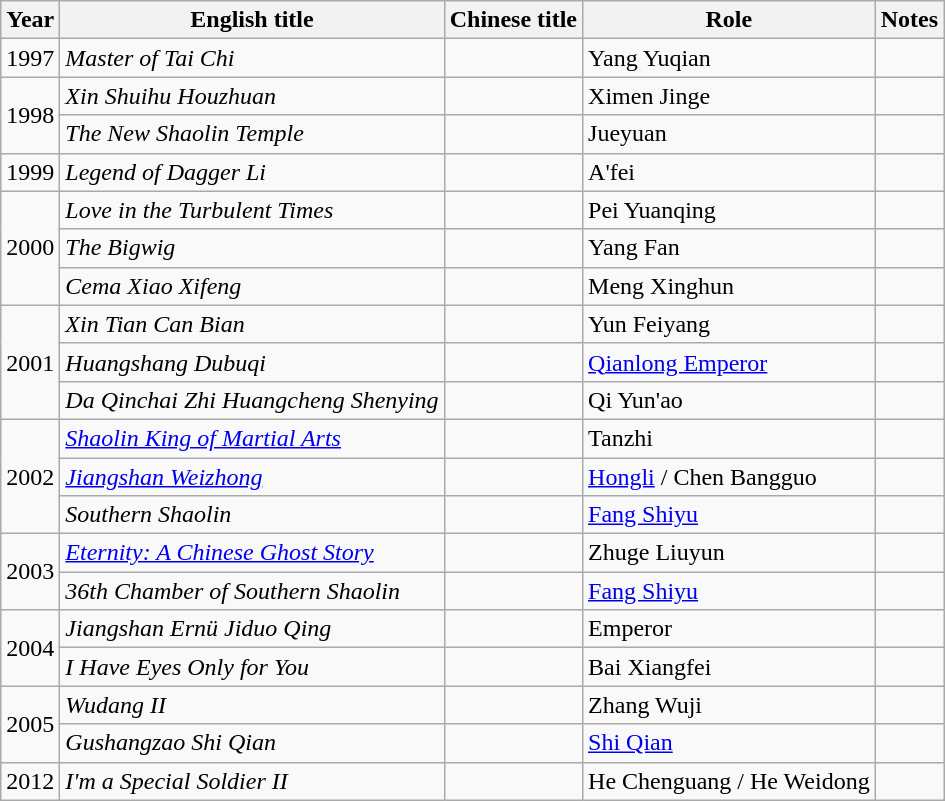<table class="wikitable">
<tr>
<th>Year</th>
<th>English title</th>
<th>Chinese title</th>
<th>Role</th>
<th>Notes</th>
</tr>
<tr>
<td>1997</td>
<td><em>Master of Tai Chi</em></td>
<td></td>
<td>Yang Yuqian</td>
<td></td>
</tr>
<tr>
<td rowspan="2">1998</td>
<td><em>Xin Shuihu Houzhuan</em></td>
<td></td>
<td>Ximen Jinge</td>
<td></td>
</tr>
<tr>
<td><em>The New Shaolin Temple</em></td>
<td></td>
<td>Jueyuan</td>
<td></td>
</tr>
<tr>
<td>1999</td>
<td><em>Legend of Dagger Li</em></td>
<td></td>
<td>A'fei</td>
<td></td>
</tr>
<tr>
<td rowspan=3>2000</td>
<td><em>Love in the Turbulent Times</em></td>
<td></td>
<td>Pei Yuanqing</td>
<td></td>
</tr>
<tr>
<td><em>The Bigwig</em></td>
<td></td>
<td>Yang Fan</td>
<td></td>
</tr>
<tr>
<td><em>Cema Xiao Xifeng</em></td>
<td></td>
<td>Meng Xinghun</td>
<td></td>
</tr>
<tr>
<td rowspan=3>2001</td>
<td><em>Xin Tian Can Bian</em></td>
<td></td>
<td>Yun Feiyang</td>
<td></td>
</tr>
<tr>
<td><em>Huangshang Dubuqi</em></td>
<td></td>
<td><a href='#'>Qianlong Emperor</a></td>
<td></td>
</tr>
<tr>
<td><em>Da Qinchai Zhi Huangcheng Shenying</em></td>
<td></td>
<td>Qi Yun'ao</td>
<td></td>
</tr>
<tr>
<td rowspan=3>2002</td>
<td><em><a href='#'>Shaolin King of Martial Arts</a></em></td>
<td></td>
<td>Tanzhi</td>
<td></td>
</tr>
<tr>
<td><em><a href='#'>Jiangshan Weizhong</a></em></td>
<td></td>
<td><a href='#'>Hongli</a> / Chen Bangguo</td>
<td></td>
</tr>
<tr>
<td><em>Southern Shaolin</em></td>
<td></td>
<td><a href='#'>Fang Shiyu</a></td>
<td></td>
</tr>
<tr>
<td rowspan=2>2003</td>
<td><em><a href='#'>Eternity: A Chinese Ghost Story</a></em></td>
<td></td>
<td>Zhuge Liuyun</td>
<td></td>
</tr>
<tr>
<td><em>36th Chamber of Southern Shaolin</em></td>
<td></td>
<td><a href='#'>Fang Shiyu</a></td>
<td></td>
</tr>
<tr>
<td rowspan=2>2004</td>
<td><em>Jiangshan Ernü Jiduo Qing</em></td>
<td></td>
<td>Emperor</td>
<td></td>
</tr>
<tr>
<td><em>I Have Eyes Only for You</em></td>
<td></td>
<td>Bai Xiangfei</td>
<td></td>
</tr>
<tr>
<td rowspan=2>2005</td>
<td><em>Wudang II</em></td>
<td></td>
<td>Zhang Wuji</td>
<td></td>
</tr>
<tr>
<td><em>Gushangzao Shi Qian</em></td>
<td></td>
<td><a href='#'>Shi Qian</a></td>
<td></td>
</tr>
<tr>
<td>2012</td>
<td><em>I'm a Special Soldier II</em></td>
<td></td>
<td>He Chenguang / He Weidong</td>
<td></td>
</tr>
</table>
